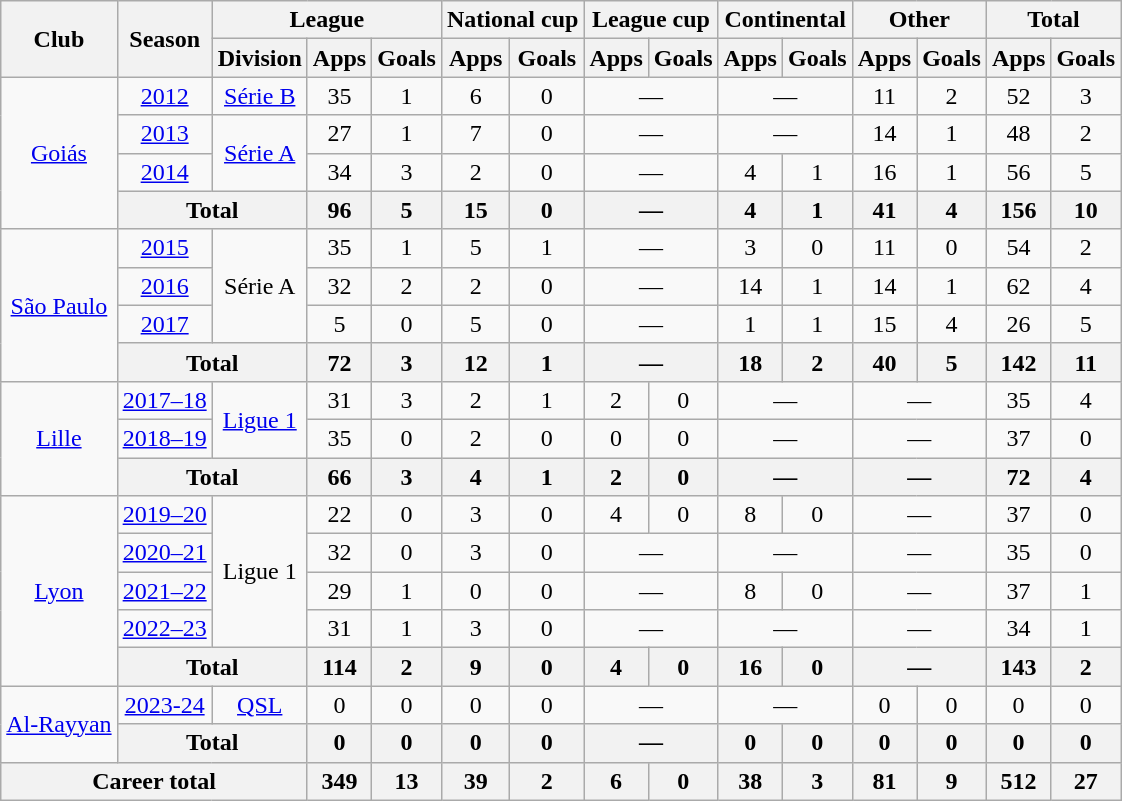<table class="wikitable" style="text-align:center">
<tr>
<th rowspan="2">Club</th>
<th rowspan="2">Season</th>
<th colspan="3">League</th>
<th colspan="2">National cup</th>
<th colspan="2">League cup</th>
<th colspan="2">Continental</th>
<th colspan="2">Other</th>
<th colspan="2">Total</th>
</tr>
<tr>
<th>Division</th>
<th>Apps</th>
<th>Goals</th>
<th>Apps</th>
<th>Goals</th>
<th>Apps</th>
<th>Goals</th>
<th>Apps</th>
<th>Goals</th>
<th>Apps</th>
<th>Goals</th>
<th>Apps</th>
<th>Goals</th>
</tr>
<tr>
<td rowspan="4"><a href='#'>Goiás</a></td>
<td><a href='#'>2012</a></td>
<td><a href='#'>Série B</a></td>
<td>35</td>
<td>1</td>
<td>6</td>
<td>0</td>
<td colspan="2">—</td>
<td colspan="2">—</td>
<td>11</td>
<td>2</td>
<td>52</td>
<td>3</td>
</tr>
<tr>
<td><a href='#'>2013</a></td>
<td rowspan="2"><a href='#'>Série A</a></td>
<td>27</td>
<td>1</td>
<td>7</td>
<td>0</td>
<td colspan="2">—</td>
<td colspan=2>—</td>
<td>14</td>
<td>1</td>
<td>48</td>
<td>2</td>
</tr>
<tr>
<td><a href='#'>2014</a></td>
<td>34</td>
<td>3</td>
<td>2</td>
<td>0</td>
<td colspan="2">—</td>
<td>4</td>
<td>1</td>
<td>16</td>
<td>1</td>
<td>56</td>
<td>5</td>
</tr>
<tr>
<th colspan="2">Total</th>
<th>96</th>
<th>5</th>
<th>15</th>
<th>0</th>
<th colspan="2">—</th>
<th>4</th>
<th>1</th>
<th>41</th>
<th>4</th>
<th>156</th>
<th>10</th>
</tr>
<tr>
<td rowspan="4"><a href='#'>São Paulo</a></td>
<td><a href='#'>2015</a></td>
<td rowspan="3">Série A</td>
<td>35</td>
<td>1</td>
<td>5</td>
<td>1</td>
<td colspan="2">—</td>
<td>3</td>
<td>0</td>
<td>11</td>
<td>0</td>
<td>54</td>
<td>2</td>
</tr>
<tr>
<td><a href='#'>2016</a></td>
<td>32</td>
<td>2</td>
<td>2</td>
<td>0</td>
<td colspan="2">—</td>
<td>14</td>
<td>1</td>
<td>14</td>
<td>1</td>
<td>62</td>
<td>4</td>
</tr>
<tr>
<td><a href='#'>2017</a></td>
<td>5</td>
<td>0</td>
<td>5</td>
<td>0</td>
<td colspan="2">—</td>
<td>1</td>
<td>1</td>
<td>15</td>
<td>4</td>
<td>26</td>
<td>5</td>
</tr>
<tr>
<th colspan="2">Total</th>
<th>72</th>
<th>3</th>
<th>12</th>
<th>1</th>
<th colspan=2>—</th>
<th>18</th>
<th>2</th>
<th>40</th>
<th>5</th>
<th>142</th>
<th>11</th>
</tr>
<tr>
<td rowspan="3"><a href='#'>Lille</a></td>
<td><a href='#'>2017–18</a></td>
<td rowspan="2"><a href='#'>Ligue 1</a></td>
<td>31</td>
<td>3</td>
<td>2</td>
<td>1</td>
<td>2</td>
<td>0</td>
<td colspan="2">—</td>
<td colspan="2">—</td>
<td>35</td>
<td>4</td>
</tr>
<tr>
<td><a href='#'>2018–19</a></td>
<td>35</td>
<td>0</td>
<td>2</td>
<td>0</td>
<td>0</td>
<td>0</td>
<td colspan="2">—</td>
<td colspan="2">—</td>
<td>37</td>
<td>0</td>
</tr>
<tr>
<th colspan="2">Total</th>
<th>66</th>
<th>3</th>
<th>4</th>
<th>1</th>
<th>2</th>
<th>0</th>
<th colspan="2">—</th>
<th colspan="2">—</th>
<th>72</th>
<th>4</th>
</tr>
<tr>
<td rowspan="5"><a href='#'>Lyon</a></td>
<td><a href='#'>2019–20</a></td>
<td rowspan="4">Ligue 1</td>
<td>22</td>
<td>0</td>
<td>3</td>
<td>0</td>
<td>4</td>
<td>0</td>
<td>8</td>
<td>0</td>
<td colspan="2">—</td>
<td>37</td>
<td>0</td>
</tr>
<tr>
<td><a href='#'>2020–21</a></td>
<td>32</td>
<td>0</td>
<td>3</td>
<td>0</td>
<td colspan="2">—</td>
<td colspan="2">—</td>
<td colspan="2">—</td>
<td>35</td>
<td>0</td>
</tr>
<tr>
<td><a href='#'>2021–22</a></td>
<td>29</td>
<td>1</td>
<td>0</td>
<td>0</td>
<td colspan="2">—</td>
<td>8</td>
<td>0</td>
<td colspan="2">—</td>
<td>37</td>
<td>1</td>
</tr>
<tr>
<td><a href='#'>2022–23</a></td>
<td>31</td>
<td>1</td>
<td>3</td>
<td>0</td>
<td colspan="2">—</td>
<td colspan="2">—</td>
<td colspan="2">—</td>
<td>34</td>
<td>1</td>
</tr>
<tr>
<th colspan="2">Total</th>
<th>114</th>
<th>2</th>
<th>9</th>
<th>0</th>
<th>4</th>
<th>0</th>
<th>16</th>
<th>0</th>
<th colspan="2">—</th>
<th>143</th>
<th>2</th>
</tr>
<tr>
<td rowspan="2"><a href='#'>Al-Rayyan</a></td>
<td><a href='#'>2023-24</a></td>
<td><a href='#'>QSL</a></td>
<td>0</td>
<td>0</td>
<td>0</td>
<td>0</td>
<td colspan="2">—</td>
<td colspan="2">—</td>
<td>0</td>
<td>0</td>
<td>0</td>
<td>0</td>
</tr>
<tr>
<th colspan="2">Total</th>
<th>0</th>
<th>0</th>
<th>0</th>
<th>0</th>
<th colspan="2">—</th>
<th>0</th>
<th>0</th>
<th>0</th>
<th>0</th>
<th>0</th>
<th>0</th>
</tr>
<tr>
<th colspan="3">Career total</th>
<th>349</th>
<th>13</th>
<th>39</th>
<th>2</th>
<th>6</th>
<th>0</th>
<th>38</th>
<th>3</th>
<th>81</th>
<th>9</th>
<th>512</th>
<th>27</th>
</tr>
</table>
